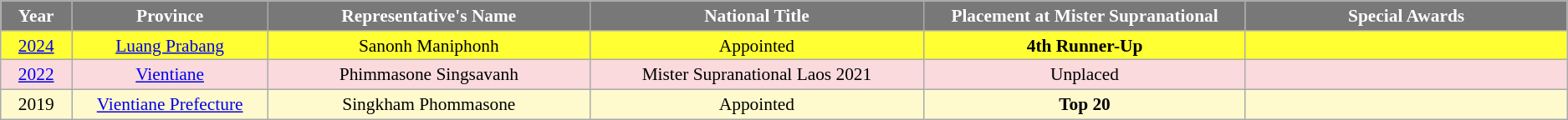<table class="wikitable " style="font-size: 89%; text-align:center">
<tr>
<th width="50" style="background-color:#787878;color:#FFFFFF;">Year</th>
<th width="150" style="background-color:#787878;color:#FFFFFF;">Province</th>
<th width="250" style="background-color:#787878;color:#FFFFFF;">Representative's Name</th>
<th width="260" style="background-color:#787878;color:#FFFFFF;">National Title</th>
<th width="250" style="background-color:#787878;color:#FFFFFF;">Placement at Mister Supranational</th>
<th width="250" style="background-color:#787878;color:#FFFFFF;">Special Awards</th>
</tr>
<tr style="background-color:#FFFF33; : bold">
<td><a href='#'>2024</a></td>
<td><a href='#'>Luang Prabang</a></td>
<td>Sanonh Maniphonh</td>
<td>Appointed</td>
<td><strong>4th Runner-Up</strong></td>
<td style="background:;"></td>
</tr>
<tr style="background-color:#FADADD;">
<td><a href='#'>2022</a></td>
<td><a href='#'>Vientiane</a></td>
<td>Phimmasone Singsavanh</td>
<td>Mister Supranational Laos 2021</td>
<td>Unplaced</td>
<td style="background:;"></td>
</tr>
<tr bgcolor="#FFFACD">
<td>2019</td>
<td><a href='#'>Vientiane Prefecture</a></td>
<td>Singkham Phommasone</td>
<td>Appointed</td>
<td><strong>Top 20</strong></td>
<td></td>
</tr>
</table>
